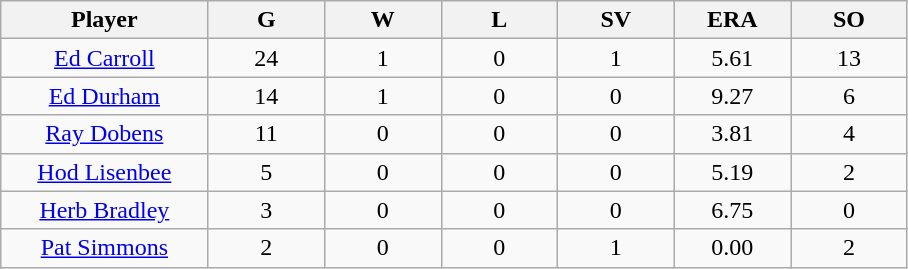<table class="wikitable sortable">
<tr>
<th bgcolor="#DDDDFF" width="16%">Player</th>
<th bgcolor="#DDDDFF" width="9%">G</th>
<th bgcolor="#DDDDFF" width="9%">W</th>
<th bgcolor="#DDDDFF" width="9%">L</th>
<th bgcolor="#DDDDFF" width="9%">SV</th>
<th bgcolor="#DDDDFF" width="9%">ERA</th>
<th bgcolor="#DDDDFF" width="9%">SO</th>
</tr>
<tr align="center">
<td><a href='#'>Ed Carroll</a></td>
<td>24</td>
<td>1</td>
<td>0</td>
<td>1</td>
<td>5.61</td>
<td>13</td>
</tr>
<tr align=center>
<td><a href='#'>Ed Durham</a></td>
<td>14</td>
<td>1</td>
<td>0</td>
<td>0</td>
<td>9.27</td>
<td>6</td>
</tr>
<tr align=center>
<td><a href='#'>Ray Dobens</a></td>
<td>11</td>
<td>0</td>
<td>0</td>
<td>0</td>
<td>3.81</td>
<td>4</td>
</tr>
<tr align=center>
<td><a href='#'>Hod Lisenbee</a></td>
<td>5</td>
<td>0</td>
<td>0</td>
<td>0</td>
<td>5.19</td>
<td>2</td>
</tr>
<tr align=center>
<td><a href='#'>Herb Bradley</a></td>
<td>3</td>
<td>0</td>
<td>0</td>
<td>0</td>
<td>6.75</td>
<td>0</td>
</tr>
<tr align=center>
<td><a href='#'>Pat Simmons</a></td>
<td>2</td>
<td>0</td>
<td>0</td>
<td>1</td>
<td>0.00</td>
<td>2</td>
</tr>
</table>
